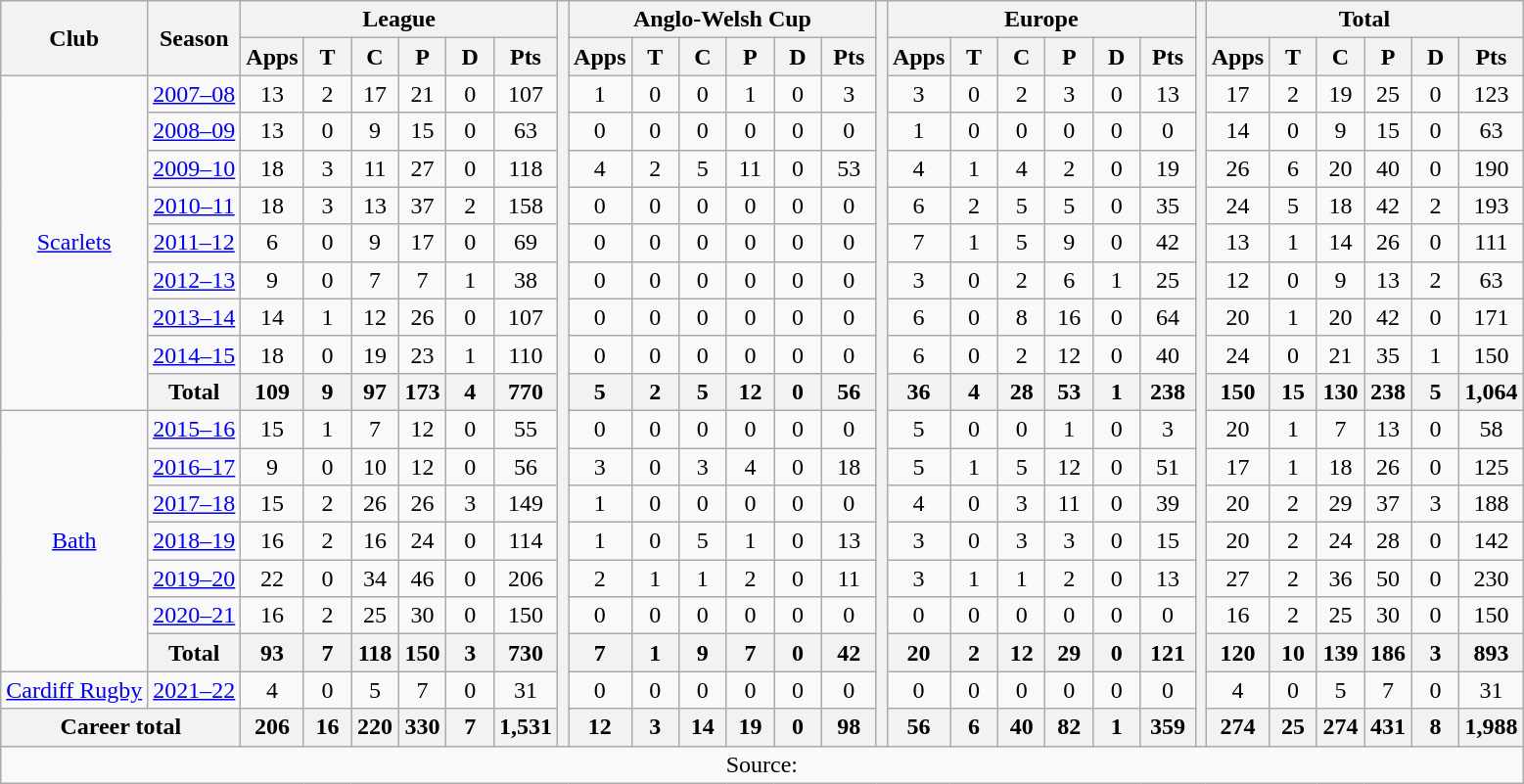<table class="wikitable" style="text-align:center">
<tr>
<th rowspan="2">Club</th>
<th rowspan="2">Season</th>
<th colspan="6">League</th>
<th rowspan="20"></th>
<th colspan="6">Anglo-Welsh Cup</th>
<th rowspan="20"></th>
<th colspan="6">Europe</th>
<th rowspan="20"></th>
<th colspan="6">Total</th>
</tr>
<tr>
<th width=30>Apps</th>
<th width=25>T</th>
<th width=25>C</th>
<th width=25>P</th>
<th width=25>D</th>
<th width=30>Pts</th>
<th width=30>Apps</th>
<th width=25>T</th>
<th width=25>C</th>
<th width=25>P</th>
<th width=25>D</th>
<th width=30>Pts</th>
<th width=30>Apps</th>
<th width=25>T</th>
<th width=25>C</th>
<th width=25>P</th>
<th width=25>D</th>
<th width=30>Pts</th>
<th width=30>Apps</th>
<th width=25>T</th>
<th width=25>C</th>
<th width=25>P</th>
<th width=25>D</th>
<th width=30>Pts</th>
</tr>
<tr>
<td rowspan="9"><a href='#'>Scarlets</a></td>
<td><a href='#'>2007–08</a></td>
<td>13</td>
<td>2</td>
<td>17</td>
<td>21</td>
<td>0</td>
<td>107</td>
<td>1</td>
<td>0</td>
<td>0</td>
<td>1</td>
<td>0</td>
<td>3</td>
<td>3</td>
<td>0</td>
<td>2</td>
<td>3</td>
<td>0</td>
<td>13</td>
<td>17</td>
<td>2</td>
<td>19</td>
<td>25</td>
<td>0</td>
<td>123</td>
</tr>
<tr>
<td><a href='#'>2008–09</a></td>
<td>13</td>
<td>0</td>
<td>9</td>
<td>15</td>
<td>0</td>
<td>63</td>
<td>0</td>
<td>0</td>
<td>0</td>
<td>0</td>
<td>0</td>
<td>0</td>
<td>1</td>
<td>0</td>
<td>0</td>
<td>0</td>
<td>0</td>
<td>0</td>
<td>14</td>
<td>0</td>
<td>9</td>
<td>15</td>
<td>0</td>
<td>63</td>
</tr>
<tr>
<td><a href='#'>2009–10</a></td>
<td>18</td>
<td>3</td>
<td>11</td>
<td>27</td>
<td>0</td>
<td>118</td>
<td>4</td>
<td>2</td>
<td>5</td>
<td>11</td>
<td>0</td>
<td>53</td>
<td>4</td>
<td>1</td>
<td>4</td>
<td>2</td>
<td>0</td>
<td>19</td>
<td>26</td>
<td>6</td>
<td>20</td>
<td>40</td>
<td>0</td>
<td>190</td>
</tr>
<tr>
<td><a href='#'>2010–11</a></td>
<td>18</td>
<td>3</td>
<td>13</td>
<td>37</td>
<td>2</td>
<td>158</td>
<td>0</td>
<td>0</td>
<td>0</td>
<td>0</td>
<td>0</td>
<td>0</td>
<td>6</td>
<td>2</td>
<td>5</td>
<td>5</td>
<td>0</td>
<td>35</td>
<td>24</td>
<td>5</td>
<td>18</td>
<td>42</td>
<td>2</td>
<td>193</td>
</tr>
<tr>
<td><a href='#'>2011–12</a></td>
<td>6</td>
<td>0</td>
<td>9</td>
<td>17</td>
<td>0</td>
<td>69</td>
<td>0</td>
<td>0</td>
<td>0</td>
<td>0</td>
<td>0</td>
<td>0</td>
<td>7</td>
<td>1</td>
<td>5</td>
<td>9</td>
<td>0</td>
<td>42</td>
<td>13</td>
<td>1</td>
<td>14</td>
<td>26</td>
<td>0</td>
<td>111</td>
</tr>
<tr>
<td><a href='#'>2012–13</a></td>
<td>9</td>
<td>0</td>
<td>7</td>
<td>7</td>
<td>1</td>
<td>38</td>
<td>0</td>
<td>0</td>
<td>0</td>
<td>0</td>
<td>0</td>
<td>0</td>
<td>3</td>
<td>0</td>
<td>2</td>
<td>6</td>
<td>1</td>
<td>25</td>
<td>12</td>
<td>0</td>
<td>9</td>
<td>13</td>
<td>2</td>
<td>63</td>
</tr>
<tr>
<td><a href='#'>2013–14</a></td>
<td>14</td>
<td>1</td>
<td>12</td>
<td>26</td>
<td>0</td>
<td>107</td>
<td>0</td>
<td>0</td>
<td>0</td>
<td>0</td>
<td>0</td>
<td>0</td>
<td>6</td>
<td>0</td>
<td>8</td>
<td>16</td>
<td>0</td>
<td>64</td>
<td>20</td>
<td>1</td>
<td>20</td>
<td>42</td>
<td>0</td>
<td>171</td>
</tr>
<tr>
<td><a href='#'>2014–15</a></td>
<td>18</td>
<td>0</td>
<td>19</td>
<td>23</td>
<td>1</td>
<td>110</td>
<td>0</td>
<td>0</td>
<td>0</td>
<td>0</td>
<td>0</td>
<td>0</td>
<td>6</td>
<td>0</td>
<td>2</td>
<td>12</td>
<td>0</td>
<td>40</td>
<td>24</td>
<td>0</td>
<td>21</td>
<td>35</td>
<td>1</td>
<td>150</td>
</tr>
<tr>
<th>Total</th>
<th>109</th>
<th>9</th>
<th>97</th>
<th>173</th>
<th>4</th>
<th>770</th>
<th>5</th>
<th>2</th>
<th>5</th>
<th>12</th>
<th>0</th>
<th>56</th>
<th>36</th>
<th>4</th>
<th>28</th>
<th>53</th>
<th>1</th>
<th>238</th>
<th>150</th>
<th>15</th>
<th>130</th>
<th>238</th>
<th>5</th>
<th>1,064</th>
</tr>
<tr>
<td rowspan="7"><a href='#'>Bath</a></td>
<td><a href='#'>2015–16</a></td>
<td>15</td>
<td>1</td>
<td>7</td>
<td>12</td>
<td>0</td>
<td>55</td>
<td>0</td>
<td>0</td>
<td>0</td>
<td>0</td>
<td>0</td>
<td>0</td>
<td>5</td>
<td>0</td>
<td>0</td>
<td>1</td>
<td>0</td>
<td>3</td>
<td>20</td>
<td>1</td>
<td>7</td>
<td>13</td>
<td>0</td>
<td>58</td>
</tr>
<tr>
<td><a href='#'>2016–17</a></td>
<td>9</td>
<td>0</td>
<td>10</td>
<td>12</td>
<td>0</td>
<td>56</td>
<td>3</td>
<td>0</td>
<td>3</td>
<td>4</td>
<td>0</td>
<td>18</td>
<td>5</td>
<td>1</td>
<td>5</td>
<td>12</td>
<td>0</td>
<td>51</td>
<td>17</td>
<td>1</td>
<td>18</td>
<td>26</td>
<td>0</td>
<td>125</td>
</tr>
<tr>
<td><a href='#'>2017–18</a></td>
<td>15</td>
<td>2</td>
<td>26</td>
<td>26</td>
<td>3</td>
<td>149</td>
<td>1</td>
<td>0</td>
<td>0</td>
<td>0</td>
<td>0</td>
<td>0</td>
<td>4</td>
<td>0</td>
<td>3</td>
<td>11</td>
<td>0</td>
<td>39</td>
<td>20</td>
<td>2</td>
<td>29</td>
<td>37</td>
<td>3</td>
<td>188</td>
</tr>
<tr>
<td><a href='#'>2018–19</a></td>
<td>16</td>
<td>2</td>
<td>16</td>
<td>24</td>
<td>0</td>
<td>114</td>
<td>1</td>
<td>0</td>
<td>5</td>
<td>1</td>
<td>0</td>
<td>13</td>
<td>3</td>
<td>0</td>
<td>3</td>
<td>3</td>
<td>0</td>
<td>15</td>
<td>20</td>
<td>2</td>
<td>24</td>
<td>28</td>
<td>0</td>
<td>142</td>
</tr>
<tr>
<td><a href='#'>2019–20</a></td>
<td>22</td>
<td>0</td>
<td>34</td>
<td>46</td>
<td>0</td>
<td>206</td>
<td>2</td>
<td>1</td>
<td>1</td>
<td>2</td>
<td>0</td>
<td>11</td>
<td>3</td>
<td>1</td>
<td>1</td>
<td>2</td>
<td>0</td>
<td>13</td>
<td>27</td>
<td>2</td>
<td>36</td>
<td>50</td>
<td>0</td>
<td>230</td>
</tr>
<tr>
<td><a href='#'>2020–21</a></td>
<td>16</td>
<td>2</td>
<td>25</td>
<td>30</td>
<td>0</td>
<td>150</td>
<td>0</td>
<td>0</td>
<td>0</td>
<td>0</td>
<td>0</td>
<td>0</td>
<td>0</td>
<td>0</td>
<td>0</td>
<td>0</td>
<td>0</td>
<td>0</td>
<td>16</td>
<td>2</td>
<td>25</td>
<td>30</td>
<td>0</td>
<td>150</td>
</tr>
<tr>
<th>Total</th>
<th>93</th>
<th>7</th>
<th>118</th>
<th>150</th>
<th>3</th>
<th>730</th>
<th>7</th>
<th>1</th>
<th>9</th>
<th>7</th>
<th>0</th>
<th>42</th>
<th>20</th>
<th>2</th>
<th>12</th>
<th>29</th>
<th>0</th>
<th>121</th>
<th>120</th>
<th>10</th>
<th>139</th>
<th>186</th>
<th>3</th>
<th>893</th>
</tr>
<tr>
<td><a href='#'>Cardiff Rugby</a></td>
<td><a href='#'>2021–22</a></td>
<td>4</td>
<td>0</td>
<td>5</td>
<td>7</td>
<td>0</td>
<td>31</td>
<td>0</td>
<td>0</td>
<td>0</td>
<td>0</td>
<td>0</td>
<td>0</td>
<td>0</td>
<td>0</td>
<td>0</td>
<td>0</td>
<td>0</td>
<td>0</td>
<td>4</td>
<td>0</td>
<td>5</td>
<td>7</td>
<td>0</td>
<td>31</td>
</tr>
<tr>
<th colspan="2">Career total</th>
<th>206</th>
<th>16</th>
<th>220</th>
<th>330</th>
<th>7</th>
<th>1,531</th>
<th>12</th>
<th>3</th>
<th>14</th>
<th>19</th>
<th>0</th>
<th>98</th>
<th>56</th>
<th>6</th>
<th>40</th>
<th>82</th>
<th>1</th>
<th>359</th>
<th>274</th>
<th>25</th>
<th>274</th>
<th>431</th>
<th>8</th>
<th>1,988</th>
</tr>
<tr>
<td colspan="29">Source:</td>
</tr>
</table>
